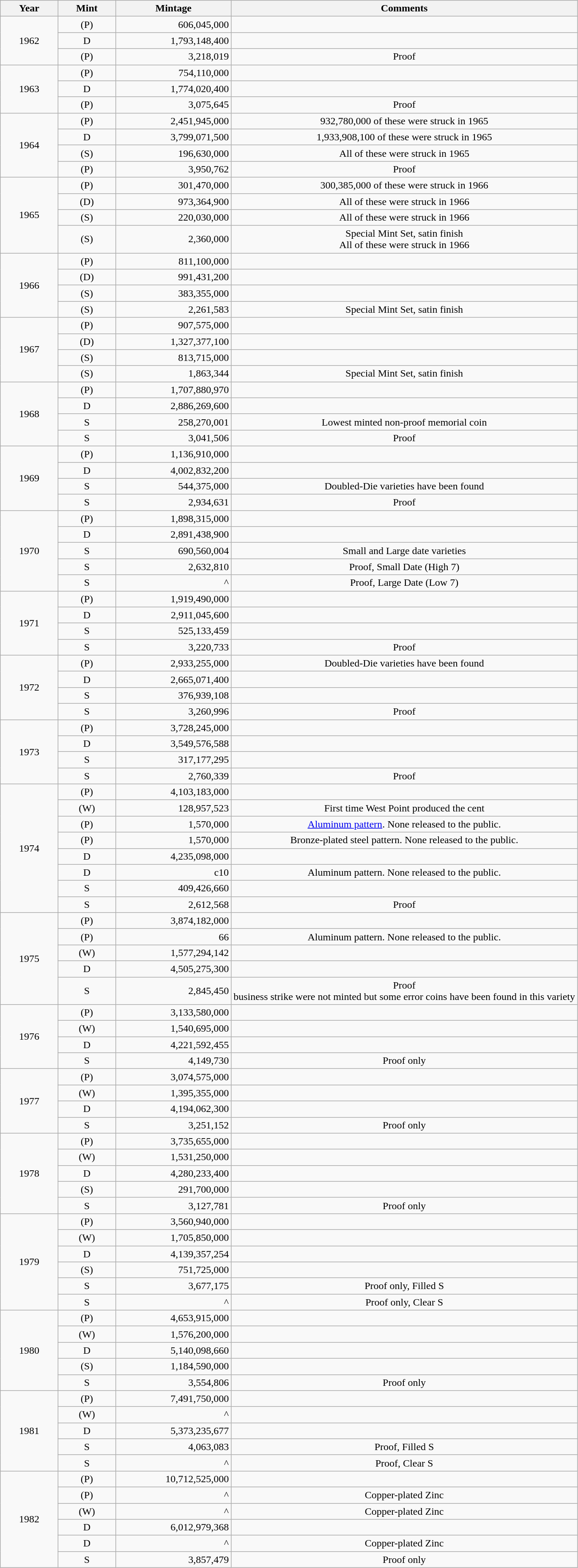<table class="wikitable sortable" style="min-width:65%; text-align:center;">
<tr>
<th width="10%">Year</th>
<th width="10%">Mint</th>
<th width="20%">Mintage</th>
<th width="60%">Comments</th>
</tr>
<tr>
<td rowspan="3">1962</td>
<td>(P)</td>
<td align=right>606,045,000</td>
<td></td>
</tr>
<tr>
<td>D</td>
<td align=right>1,793,148,400</td>
<td></td>
</tr>
<tr>
<td>(P)</td>
<td align=right>3,218,019</td>
<td>Proof</td>
</tr>
<tr>
<td rowspan="3">1963</td>
<td>(P)</td>
<td align=right>754,110,000</td>
<td></td>
</tr>
<tr>
<td>D</td>
<td align=right>1,774,020,400</td>
<td></td>
</tr>
<tr>
<td>(P)</td>
<td align=right>3,075,645</td>
<td>Proof</td>
</tr>
<tr>
<td rowspan="4">1964</td>
<td>(P)</td>
<td align=right>2,451,945,000</td>
<td>932,780,000 of these were struck in 1965</td>
</tr>
<tr>
<td>D</td>
<td align=right>3,799,071,500</td>
<td>1,933,908,100 of these were struck in 1965</td>
</tr>
<tr>
<td>(S)</td>
<td align=right>196,630,000</td>
<td>All of these were struck in 1965</td>
</tr>
<tr>
<td>(P)</td>
<td align=right>3,950,762</td>
<td>Proof</td>
</tr>
<tr>
<td rowspan="4">1965</td>
<td>(P)</td>
<td align=right>301,470,000</td>
<td>300,385,000 of these were struck in 1966</td>
</tr>
<tr>
<td>(D)</td>
<td align=right>973,364,900</td>
<td>All of these were struck in 1966</td>
</tr>
<tr>
<td>(S)</td>
<td align=right>220,030,000</td>
<td>All of these were struck in 1966</td>
</tr>
<tr>
<td>(S)</td>
<td align=right>2,360,000</td>
<td>Special Mint Set, satin finish<br>All of these were struck in 1966</td>
</tr>
<tr>
<td rowspan="4">1966</td>
<td>(P)</td>
<td align=right>811,100,000</td>
<td></td>
</tr>
<tr>
<td>(D)</td>
<td align=right>991,431,200</td>
<td></td>
</tr>
<tr>
<td>(S)</td>
<td align=right>383,355,000</td>
<td></td>
</tr>
<tr>
<td>(S)</td>
<td align=right>2,261,583</td>
<td>Special Mint Set, satin finish</td>
</tr>
<tr>
<td rowspan="4">1967</td>
<td>(P)</td>
<td align=right>907,575,000</td>
<td></td>
</tr>
<tr>
<td>(D)</td>
<td align=right>1,327,377,100</td>
<td></td>
</tr>
<tr>
<td>(S)</td>
<td align=right>813,715,000</td>
<td></td>
</tr>
<tr>
<td>(S)</td>
<td align=right>1,863,344</td>
<td>Special Mint Set, satin finish</td>
</tr>
<tr>
<td rowspan="4">1968</td>
<td>(P)</td>
<td align=right>1,707,880,970</td>
<td></td>
</tr>
<tr>
<td>D</td>
<td align=right>2,886,269,600</td>
<td></td>
</tr>
<tr>
<td>S</td>
<td align=right>258,270,001</td>
<td>Lowest minted non-proof memorial coin</td>
</tr>
<tr>
<td>S</td>
<td align=right>3,041,506</td>
<td>Proof</td>
</tr>
<tr>
<td rowspan="4">1969</td>
<td>(P)</td>
<td align=right>1,136,910,000</td>
<td></td>
</tr>
<tr>
<td>D</td>
<td align=right>4,002,832,200</td>
<td></td>
</tr>
<tr>
<td>S</td>
<td align=right>544,375,000</td>
<td>Doubled-Die varieties have been found</td>
</tr>
<tr>
<td>S</td>
<td align=right>2,934,631</td>
<td>Proof</td>
</tr>
<tr>
<td rowspan="5">1970</td>
<td>(P)</td>
<td align=right>1,898,315,000</td>
<td></td>
</tr>
<tr>
<td>D</td>
<td align=right>2,891,438,900</td>
<td></td>
</tr>
<tr>
<td>S</td>
<td align=right>690,560,004</td>
<td>Small and Large date varieties</td>
</tr>
<tr>
<td>S</td>
<td align=right>2,632,810</td>
<td>Proof, Small Date (High 7)</td>
</tr>
<tr>
<td>S</td>
<td align=right>^</td>
<td>Proof, Large Date (Low 7)</td>
</tr>
<tr>
<td rowspan="4">1971</td>
<td>(P)</td>
<td align=right>1,919,490,000</td>
<td></td>
</tr>
<tr>
<td>D</td>
<td align=right>2,911,045,600</td>
<td></td>
</tr>
<tr>
<td>S</td>
<td align=right>525,133,459</td>
<td></td>
</tr>
<tr>
<td>S</td>
<td align=right>3,220,733</td>
<td>Proof</td>
</tr>
<tr>
<td rowspan="4">1972</td>
<td>(P)</td>
<td align=right>2,933,255,000</td>
<td>Doubled-Die varieties have been found</td>
</tr>
<tr>
<td>D</td>
<td align=right>2,665,071,400</td>
<td></td>
</tr>
<tr>
<td>S</td>
<td align=right>376,939,108</td>
<td></td>
</tr>
<tr>
<td>S</td>
<td align=right>3,260,996</td>
<td>Proof</td>
</tr>
<tr>
<td rowspan="4">1973</td>
<td>(P)</td>
<td align=right>3,728,245,000</td>
<td></td>
</tr>
<tr>
<td>D</td>
<td align=right>3,549,576,588</td>
<td></td>
</tr>
<tr>
<td>S</td>
<td align=right>317,177,295</td>
<td></td>
</tr>
<tr>
<td>S</td>
<td align=right>2,760,339</td>
<td>Proof</td>
</tr>
<tr>
<td rowspan="8">1974</td>
<td>(P)</td>
<td align=right>4,103,183,000</td>
<td></td>
</tr>
<tr>
<td>(W)</td>
<td align=right>128,957,523</td>
<td>First time West Point produced the cent</td>
</tr>
<tr>
<td>(P)</td>
<td align=right>1,570,000</td>
<td><a href='#'>Aluminum pattern</a>. None released to the public.</td>
</tr>
<tr>
<td>(P)</td>
<td align=right>1,570,000</td>
<td>Bronze-plated steel pattern. None released to the public.</td>
</tr>
<tr>
<td>D</td>
<td align=right>4,235,098,000</td>
<td></td>
</tr>
<tr>
<td>D</td>
<td align=right>c10</td>
<td>Aluminum pattern. None released to the public.</td>
</tr>
<tr>
<td>S</td>
<td align=right>409,426,660</td>
<td></td>
</tr>
<tr>
<td>S</td>
<td align=right>2,612,568</td>
<td>Proof</td>
</tr>
<tr>
<td rowspan="5">1975</td>
<td>(P)</td>
<td align=right>3,874,182,000</td>
<td></td>
</tr>
<tr>
<td>(P)</td>
<td align=right>66</td>
<td>Aluminum pattern. None released to the public.</td>
</tr>
<tr>
<td>(W)</td>
<td align=right>1,577,294,142</td>
<td></td>
</tr>
<tr>
<td>D</td>
<td align=right>4,505,275,300</td>
<td></td>
</tr>
<tr>
<td>S</td>
<td align=right>2,845,450</td>
<td>Proof<br>business strike were not minted but some error coins have been found in this variety</td>
</tr>
<tr>
<td rowspan="4">1976</td>
<td>(P)</td>
<td align=right>3,133,580,000</td>
<td></td>
</tr>
<tr>
<td>(W)</td>
<td align=right>1,540,695,000</td>
<td></td>
</tr>
<tr>
<td>D</td>
<td align=right>4,221,592,455</td>
<td></td>
</tr>
<tr>
<td>S</td>
<td align=right>4,149,730</td>
<td>Proof only</td>
</tr>
<tr>
<td rowspan="4">1977</td>
<td>(P)</td>
<td align=right>3,074,575,000</td>
<td></td>
</tr>
<tr>
<td>(W)</td>
<td align=right>1,395,355,000</td>
<td></td>
</tr>
<tr>
<td>D</td>
<td align=right>4,194,062,300</td>
<td></td>
</tr>
<tr>
<td>S</td>
<td align=right>3,251,152</td>
<td>Proof only</td>
</tr>
<tr>
<td rowspan="5">1978</td>
<td>(P)</td>
<td align=right>3,735,655,000</td>
<td></td>
</tr>
<tr>
<td>(W)</td>
<td align=right>1,531,250,000</td>
<td></td>
</tr>
<tr>
<td>D</td>
<td align=right>4,280,233,400</td>
<td></td>
</tr>
<tr>
<td>(S)</td>
<td align=right>291,700,000</td>
<td></td>
</tr>
<tr>
<td>S</td>
<td align=right>3,127,781</td>
<td>Proof only</td>
</tr>
<tr>
<td rowspan="6">1979</td>
<td>(P)</td>
<td align=right>3,560,940,000</td>
<td></td>
</tr>
<tr>
<td>(W)</td>
<td align=right>1,705,850,000</td>
<td></td>
</tr>
<tr>
<td>D</td>
<td align=right>4,139,357,254</td>
<td></td>
</tr>
<tr>
<td>(S)</td>
<td align=right>751,725,000</td>
<td></td>
</tr>
<tr>
<td>S</td>
<td align=right>3,677,175</td>
<td>Proof only, Filled S</td>
</tr>
<tr>
<td>S</td>
<td align=right>^</td>
<td>Proof only, Clear S</td>
</tr>
<tr>
<td rowspan="5">1980</td>
<td>(P)</td>
<td align=right>4,653,915,000</td>
<td></td>
</tr>
<tr>
<td>(W)</td>
<td align=right>1,576,200,000</td>
<td></td>
</tr>
<tr>
<td>D</td>
<td align=right>5,140,098,660</td>
<td></td>
</tr>
<tr>
<td>(S)</td>
<td align=right>1,184,590,000</td>
<td></td>
</tr>
<tr>
<td>S</td>
<td align=right>3,554,806</td>
<td>Proof only</td>
</tr>
<tr>
<td rowspan="5">1981</td>
<td>(P)</td>
<td align=right>7,491,750,000</td>
<td></td>
</tr>
<tr>
<td>(W)</td>
<td align=right>^</td>
<td></td>
</tr>
<tr>
<td>D</td>
<td align=right>5,373,235,677</td>
<td></td>
</tr>
<tr>
<td>S</td>
<td align=right>4,063,083</td>
<td>Proof, Filled S</td>
</tr>
<tr>
<td>S</td>
<td align=right>^</td>
<td>Proof, Clear S</td>
</tr>
<tr>
<td rowspan="6">1982</td>
<td>(P)</td>
<td align=right>10,712,525,000</td>
<td></td>
</tr>
<tr>
<td>(P)</td>
<td align=right>^</td>
<td>Copper-plated Zinc</td>
</tr>
<tr>
<td>(W)</td>
<td align=right>^</td>
<td>Copper-plated Zinc</td>
</tr>
<tr>
<td>D</td>
<td align=right>6,012,979,368</td>
<td></td>
</tr>
<tr>
<td>D</td>
<td align=right>^</td>
<td>Copper-plated Zinc</td>
</tr>
<tr>
<td>S</td>
<td align=right>3,857,479</td>
<td>Proof only</td>
</tr>
</table>
